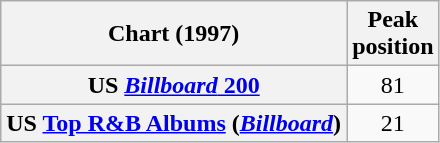<table class="wikitable sortable plainrowheaders" style="text-align:center">
<tr>
<th scope="col">Chart (1997)</th>
<th scope="col">Peak<br>position</th>
</tr>
<tr>
<th scope="row">US <a href='#'><em>Billboard</em> 200</a></th>
<td>81</td>
</tr>
<tr>
<th scope="row">US <a href='#'>Top R&B Albums</a> (<em><a href='#'>Billboard</a></em>)</th>
<td>21</td>
</tr>
</table>
